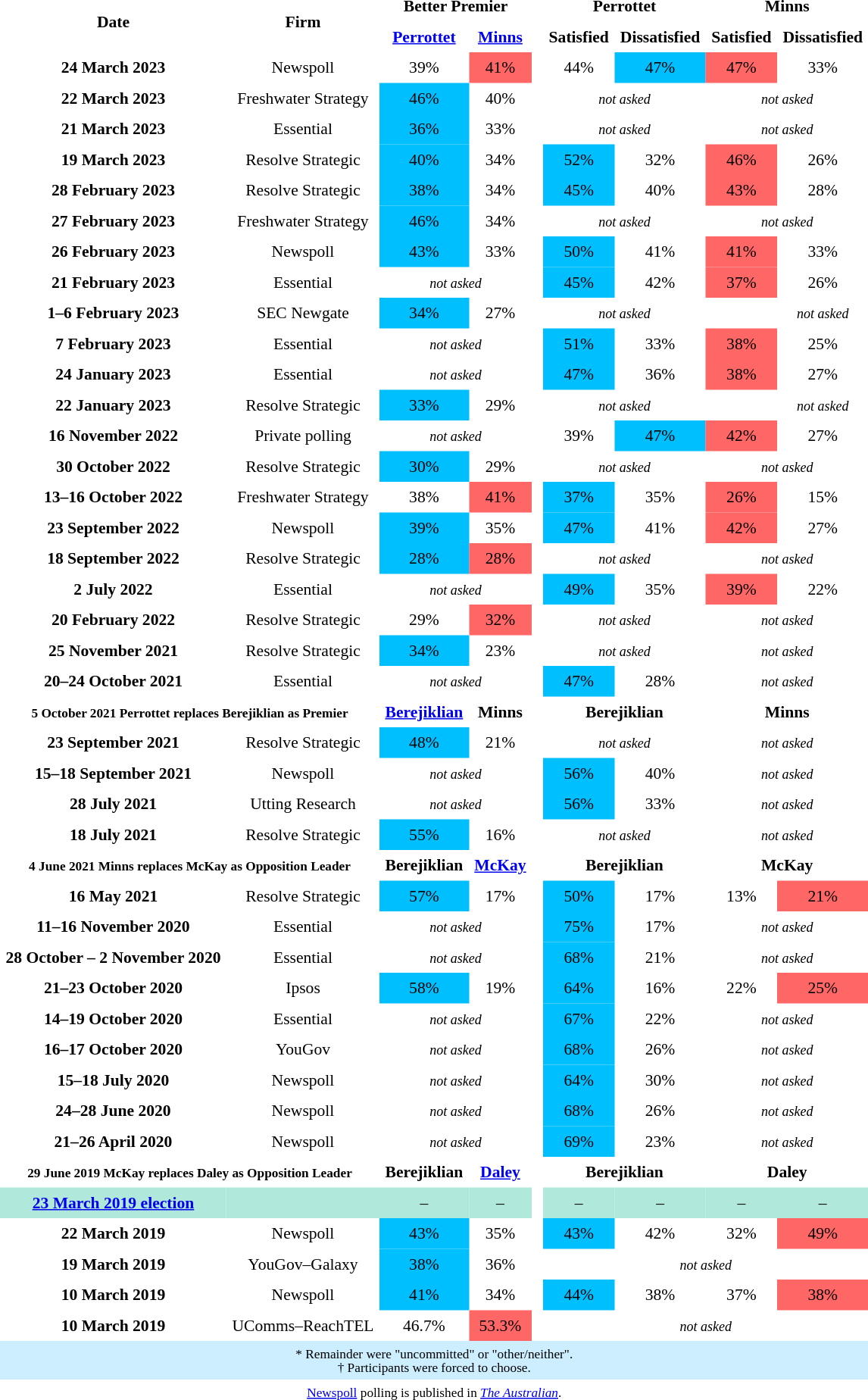<table class="toccolours" cellpadding="5" cellspacing="0" style="text-align:center; margin-right:.5em; margin-top:.4em; font-size:90%;">
<tr>
<th rowspan="2">Date</th>
<th rowspan="2">Firm</th>
<th colspan="2">Better Premier</th>
<th></th>
<th colspan="2">Perrottet</th>
<th colspan="2">Minns</th>
</tr>
<tr>
<th><a href='#'>Perrottet</a></th>
<th><a href='#'>Minns</a></th>
<th></th>
<th>Satisfied</th>
<th>Dissatisfied</th>
<th>Satisfied</th>
<th>Dissatisfied</th>
</tr>
<tr>
<th>24 March 2023</th>
<td>Newspoll</td>
<td>39%</td>
<td style="background:#f66;">41%</td>
<td></td>
<td>44%</td>
<td style="background:#00bfff;">47%</td>
<td style="background:#f66;">47%</td>
<td>33%</td>
</tr>
<tr>
<th>22 March 2023</th>
<td>Freshwater Strategy</td>
<td style="background:#00bfff;">46%</td>
<td>40%</td>
<td></td>
<td colspan="2"><em><small>not asked</small></em></td>
<td colspan="2"><em><small>not asked</small></em></td>
</tr>
<tr>
<th>21 March 2023</th>
<td>Essential</td>
<td style="background:#00bfff;">36%</td>
<td>33%</td>
<td></td>
<td colspan="2"><em><small>not asked</small></em></td>
<td colspan="2"><em><small>not asked</small></em></td>
</tr>
<tr>
<th>19 March 2023</th>
<td>Resolve Strategic</td>
<td style="background:#00bfff;">40%</td>
<td>34%</td>
<td></td>
<td style="background:#00bfff;">52%</td>
<td>32%</td>
<td style="background:#f66;">46%</td>
<td>26%</td>
</tr>
<tr>
<th>28 February 2023</th>
<td>Resolve Strategic</td>
<td style="background:#00bfff;">38%</td>
<td>34%</td>
<td></td>
<td style="background:#00bfff;">45%</td>
<td>40%</td>
<td style="background:#f66;">43%</td>
<td>28%</td>
</tr>
<tr>
<th>27 February 2023</th>
<td>Freshwater Strategy</td>
<td style="background:#00bfff;">46%</td>
<td>34%</td>
<td></td>
<td colspan="2"><em><small>not asked</small></em></td>
<td colspan="2"><em><small>not asked</small></em></td>
</tr>
<tr>
<th>26 February 2023</th>
<td>Newspoll</td>
<td style="background:#00bfff;">43%</td>
<td>33%</td>
<td></td>
<td style="background:#00bfff;">50%</td>
<td>41%</td>
<td style="background:#f66;">41%</td>
<td>33%</td>
</tr>
<tr>
<th>21 February 2023</th>
<td>Essential</td>
<td colspan=2><small><em>not asked</em></small></td>
<td></td>
<td style="background:#00bfff;">45%</td>
<td>42%</td>
<td style="background:#f66;">37%</td>
<td>26%</td>
</tr>
<tr>
<th>1–6 February 2023</th>
<td>SEC Newgate</td>
<td style="background:#00bfff;">34%</td>
<td>27%</td>
<td></td>
<td colspan=2><small><em>not asked</em></small></td>
<td></td>
<td colspan=2><small><em>not asked</em></small></td>
<td></td>
</tr>
<tr>
<th>7 February 2023</th>
<td>Essential</td>
<td colspan=2><small><em>not asked</em></small></td>
<td></td>
<td style="background:#00bfff;">51%</td>
<td>33%</td>
<td style="background:#f66;">38%</td>
<td>25%</td>
</tr>
<tr>
<th>24 January 2023</th>
<td>Essential</td>
<td colspan=2><small><em>not asked</em></small></td>
<td></td>
<td style="background:#00bfff;">47%</td>
<td>36%</td>
<td style="background:#f66;">38%</td>
<td>27%</td>
</tr>
<tr>
<th>22 January 2023</th>
<td>Resolve Strategic</td>
<td style="background:#00bfff;">33%</td>
<td>29%</td>
<td></td>
<td colspan=2><small><em>not asked</em></small></td>
<td></td>
<td colspan=2><small><em>not asked</em></small></td>
<td></td>
</tr>
<tr>
<th>16 November 2022</th>
<td>Private polling</td>
<td colspan=2><small><em>not asked</em></small></td>
<td></td>
<td>39%</td>
<td style="background:#00bfff;">47%</td>
<td style="background:#f66;">42%</td>
<td>27%</td>
</tr>
<tr>
<th>30 October 2022</th>
<td>Resolve Strategic</td>
<td style="background:#00bfff;">30%</td>
<td>29%</td>
<td></td>
<td colspan="2"><em><small>not asked</small></em></td>
<td colspan="2"><em><small>not asked</small></em></td>
</tr>
<tr>
<th>13–16 October 2022</th>
<td>Freshwater Strategy</td>
<td>38%</td>
<td style="background:#f66;">41%</td>
<td></td>
<td style="background:#00bfff;">37%</td>
<td>35%</td>
<td style="background:#f66;">26%</td>
<td>15%</td>
</tr>
<tr>
<th>23 September 2022</th>
<td>Newspoll</td>
<td style="background:#00bfff;">39%</td>
<td>35%</td>
<td></td>
<td style="background:#00bfff;">47%</td>
<td>41%</td>
<td style="background:#f66;">42%</td>
<td>27%</td>
</tr>
<tr>
<th>18 September 2022</th>
<td>Resolve Strategic</td>
<td style="background:#00bfff;">28%</td>
<td style="background:#f66;">28%</td>
<td></td>
<td colspan="2"><em><small>not asked</small></em></td>
<td colspan="2"><em><small>not asked</small></em></td>
</tr>
<tr>
<th>2 July 2022</th>
<td>Essential</td>
<td colspan=2><small><em>not asked</em></small></td>
<td></td>
<td style="background:#00bfff;">49%</td>
<td>35%</td>
<td style="background:#f66;">39%</td>
<td>22%</td>
</tr>
<tr>
<th>20 February 2022</th>
<td>Resolve Strategic</td>
<td>29%</td>
<td style="background:#f66;">32%</td>
<td></td>
<td colspan="2"><em><small>not asked</small></em></td>
<td colspan="2"><em><small>not asked</small></em></td>
</tr>
<tr>
<th>25 November 2021</th>
<td>Resolve Strategic</td>
<td style="background:#00bfff">34%</td>
<td>23%</td>
<td></td>
<td colspan="2"><em><small>not asked</small></em></td>
<td colspan="2"><em><small>not asked</small></em></td>
</tr>
<tr>
<th>20–24 October 2021</th>
<td>Essential</td>
<td colspan=2><small><em>not asked</em></small></td>
<td></td>
<td style="background:#00bfff;">47%</td>
<td>28%</td>
<td colspan="2"><em><small>not asked</small></em></td>
</tr>
<tr>
<th colspan="2" style="font-size:80%;">5 October 2021 Perrottet replaces Berejiklian as Premier</th>
<th><a href='#'>Berejiklian</a></th>
<th>Minns</th>
<th></th>
<th colspan="2">Berejiklian</th>
<th colspan="2">Minns</th>
</tr>
<tr>
<th>23 September 2021</th>
<td>Resolve Strategic</td>
<td style="background:#00bfff">48%</td>
<td>21%</td>
<td></td>
<td colspan="2"><em><small>not asked</small></em></td>
<td colspan="2"><em><small>not asked</small></em></td>
</tr>
<tr>
<th>15–18 September 2021</th>
<td>Newspoll</td>
<td colspan=2><em><small>not asked</small></em></td>
<td></td>
<td style="background:#00bfff">56%</td>
<td>40%</td>
<td colspan=2><em><small>not asked</small></em></td>
</tr>
<tr>
<th>28 July 2021</th>
<td>Utting Research</td>
<td colspan=2><em><small>not asked</small></em></td>
<td></td>
<td style="background:#00bfff">56%</td>
<td>33%</td>
<td colspan=2><em><small>not asked</small></em></td>
</tr>
<tr>
<th>18 July 2021</th>
<td>Resolve Strategic</td>
<td style="background:#00bfff">55%</td>
<td>16%</td>
<td></td>
<td colspan="2"><em><small>not asked</small></em></td>
<td colspan="2"><em><small>not asked</small></em></td>
</tr>
<tr>
<th colspan="2" style="font-size:80%;">4 June 2021 Minns replaces McKay as Opposition Leader</th>
<th>Berejiklian</th>
<th><a href='#'>McKay</a></th>
<th></th>
<th colspan="2">Berejiklian</th>
<th colspan="2">McKay</th>
</tr>
<tr>
<th>16 May 2021</th>
<td>Resolve Strategic</td>
<td style="background:#00bfff">57%</td>
<td>17%</td>
<td></td>
<td style="background:#00bfff">50%</td>
<td>17%</td>
<td>13%</td>
<td style="background:#f66;">21%</td>
</tr>
<tr>
<th>11–16 November 2020</th>
<td>Essential</td>
<td colspan=2><small><em>not asked</em></small></td>
<td></td>
<td style="background:#00bfff;">75%</td>
<td>17%</td>
<td colspan="2"><em><small>not asked</small></em></td>
</tr>
<tr>
<th>28 October – 2 November 2020</th>
<td>Essential</td>
<td colspan=2><small><em>not asked</em></small></td>
<td></td>
<td style="background:#00bfff;">68%</td>
<td>21%</td>
<td colspan="2"><em><small>not asked</small></em></td>
</tr>
<tr>
<th>21–23 October 2020</th>
<td>Ipsos</td>
<td style="background:#00bfff">58%</td>
<td>19%</td>
<td></td>
<td style="background:#00bfff">64%</td>
<td>16%</td>
<td>22%</td>
<td style="background:#f66;">25%</td>
</tr>
<tr>
<th>14–19 October 2020</th>
<td>Essential</td>
<td colspan="2"><em><small>not asked</small></em></td>
<td></td>
<td style="background:#00bfff;">67%</td>
<td>22%</td>
<td colspan="2"><em><small>not asked</small></em></td>
</tr>
<tr>
<th>16–17 October 2020</th>
<td>YouGov</td>
<td colspan=2><em><small>not asked</small></em></td>
<td></td>
<td style="background:#00bfff">68%</td>
<td>26%</td>
<td colspan=2><em><small>not asked</small></em></td>
</tr>
<tr>
<th>15–18 July 2020</th>
<td>Newspoll</td>
<td colspan=2><em><small>not asked</small></em></td>
<td></td>
<td style="background:#00bfff">64%</td>
<td>30%</td>
<td colspan=2><em><small>not asked</small></em></td>
</tr>
<tr>
<th>24–28 June 2020</th>
<td>Newspoll</td>
<td colspan=2><em><small>not asked</small></em></td>
<td></td>
<td style="background:#00bfff">68%</td>
<td>26%</td>
<td colspan=2><em><small>not asked</small></em></td>
</tr>
<tr>
<th>21–26 April 2020</th>
<td>Newspoll</td>
<td colspan=2><em><small>not asked</small></em></td>
<td></td>
<td style="background:#00bfff">69%</td>
<td>23%</td>
<td colspan=2><em><small>not asked</small></em></td>
</tr>
<tr>
<th colspan="2" style="font-size:80%;">29 June 2019 McKay replaces Daley as Opposition Leader</th>
<th>Berejiklian</th>
<th><a href='#'>Daley</a></th>
<th></th>
<th colspan="2">Berejiklian</th>
<th colspan="2">Daley</th>
</tr>
<tr>
<th style="background:#b0e9db;"><a href='#'>23 March 2019 election</a></th>
<td style="background:#b0e9db;"></td>
<td style="background:#b0e9db;">–</td>
<td style="background:#b0e9db;">–</td>
<td></td>
<td style="background:#b0e9db;">–</td>
<td style="background:#b0e9db;">–</td>
<td style="background:#b0e9db;">–</td>
<td style="background:#b0e9db;">–</td>
</tr>
<tr>
<th>22 March 2019</th>
<td>Newspoll</td>
<td style="background:#00bfff">43%</td>
<td>35%</td>
<td></td>
<td style="background:#00bfff">43%</td>
<td>42%</td>
<td>32%</td>
<td style="background:#f66">49%</td>
</tr>
<tr>
<th>19 March 2019</th>
<td>YouGov–Galaxy</td>
<td style="background:#00bfff">38%</td>
<td>36%</td>
<td></td>
<td colspan="4"><em><small>not asked</small></em></td>
</tr>
<tr>
<th>10 March 2019</th>
<td>Newspoll</td>
<td style="background:#00bfff">41%</td>
<td>34%</td>
<td></td>
<td style="background:#00bfff">44%</td>
<td>38%</td>
<td>37%</td>
<td style="background:#f66">38%</td>
</tr>
<tr>
<th>10 March 2019</th>
<td>UComms–ReachTEL</td>
<td>46.7%</td>
<td style="background:#f66">53.3%</td>
<td></td>
<td colspan="4"><em><small>not asked</small></em></td>
</tr>
<tr>
<td colspan="9" style="font-size:80%; background:#cef;">* Remainder were "uncommitted" or "other/neither".<br>† Participants were forced to choose.</td>
</tr>
<tr>
<td colspan="9"  style="font-size:80%;"><a href='#'>Newspoll</a> polling is published in <em><a href='#'>The Australian</a></em>.</td>
</tr>
</table>
